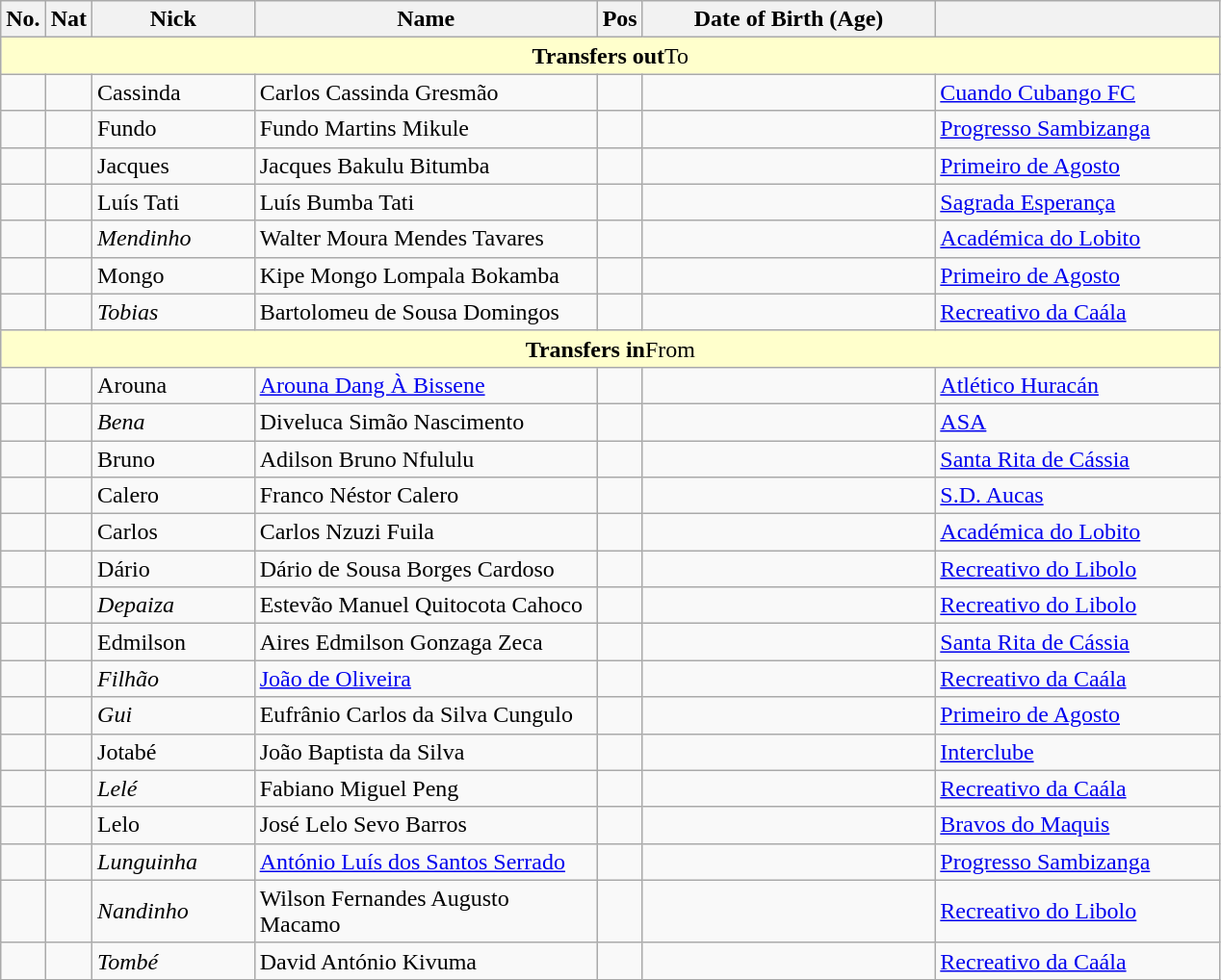<table class="wikitable ve-ce-branchNode ve-ce-tableNode">
<tr>
<th>No.</th>
<th>Nat</th>
<th width=105px>Nick</th>
<th width=230px>Name</th>
<th>Pos</th>
<th width=195px>Date of Birth (Age)</th>
<th width=190px></th>
</tr>
<tr bgcolor=#ffffcc>
<td align=center colspan=7><strong>Transfers out</strong>To</td>
</tr>
<tr>
<td></td>
<td></td>
<td>Cassinda</td>
<td>Carlos Cassinda Gresmão</td>
<td></td>
<td></td>
<td> <a href='#'>Cuando Cubango FC</a></td>
</tr>
<tr>
<td></td>
<td></td>
<td>Fundo</td>
<td>Fundo Martins Mikule</td>
<td></td>
<td></td>
<td> <a href='#'>Progresso Sambizanga</a></td>
</tr>
<tr>
<td></td>
<td></td>
<td>Jacques</td>
<td>Jacques Bakulu Bitumba</td>
<td></td>
<td></td>
<td> <a href='#'>Primeiro de Agosto</a></td>
</tr>
<tr>
<td></td>
<td></td>
<td>Luís Tati</td>
<td>Luís Bumba Tati</td>
<td></td>
<td></td>
<td> <a href='#'>Sagrada Esperança</a></td>
</tr>
<tr>
<td></td>
<td></td>
<td><em>Mendinho</em></td>
<td>Walter Moura Mendes Tavares</td>
<td></td>
<td></td>
<td> <a href='#'>Académica do Lobito</a></td>
</tr>
<tr>
<td></td>
<td></td>
<td>Mongo</td>
<td>Kipe Mongo Lompala Bokamba</td>
<td></td>
<td></td>
<td> <a href='#'>Primeiro de Agosto</a></td>
</tr>
<tr>
<td></td>
<td></td>
<td><em>Tobias</em></td>
<td>Bartolomeu de Sousa Domingos</td>
<td></td>
<td></td>
<td> <a href='#'>Recreativo da Caála</a></td>
</tr>
<tr bgcolor=#ffffcc>
<td align=center colspan=7><strong>Transfers in</strong>From</td>
</tr>
<tr>
<td></td>
<td></td>
<td>Arouna</td>
<td><a href='#'>Arouna Dang À Bissene</a></td>
<td></td>
<td></td>
<td> <a href='#'>Atlético Huracán</a></td>
</tr>
<tr>
<td></td>
<td></td>
<td><em>Bena</em></td>
<td>Diveluca Simão Nascimento</td>
<td></td>
<td></td>
<td> <a href='#'>ASA</a></td>
</tr>
<tr>
<td></td>
<td></td>
<td>Bruno</td>
<td>Adilson Bruno Nfululu</td>
<td></td>
<td></td>
<td> <a href='#'>Santa Rita de Cássia</a></td>
</tr>
<tr>
<td></td>
<td></td>
<td>Calero</td>
<td>Franco Néstor Calero</td>
<td></td>
<td></td>
<td> <a href='#'>S.D. Aucas</a></td>
</tr>
<tr>
<td></td>
<td></td>
<td>Carlos</td>
<td>Carlos Nzuzi Fuila</td>
<td></td>
<td></td>
<td> <a href='#'>Académica do Lobito</a></td>
</tr>
<tr>
<td></td>
<td></td>
<td>Dário</td>
<td>Dário de Sousa Borges Cardoso</td>
<td></td>
<td></td>
<td> <a href='#'>Recreativo do Libolo</a></td>
</tr>
<tr>
<td></td>
<td></td>
<td><em>Depaiza</em></td>
<td>Estevão Manuel Quitocota Cahoco</td>
<td></td>
<td></td>
<td> <a href='#'>Recreativo do Libolo</a></td>
</tr>
<tr>
<td></td>
<td></td>
<td>Edmilson</td>
<td>Aires Edmilson Gonzaga Zeca</td>
<td></td>
<td></td>
<td> <a href='#'>Santa Rita de Cássia</a></td>
</tr>
<tr>
<td></td>
<td></td>
<td><em>Filhão</em></td>
<td><a href='#'>João de Oliveira</a></td>
<td></td>
<td></td>
<td> <a href='#'>Recreativo da Caála</a></td>
</tr>
<tr>
<td></td>
<td></td>
<td><em>Gui</em></td>
<td>Eufrânio Carlos da Silva Cungulo</td>
<td></td>
<td></td>
<td> <a href='#'>Primeiro de Agosto</a></td>
</tr>
<tr>
<td></td>
<td></td>
<td>Jotabé</td>
<td>João Baptista da Silva</td>
<td></td>
<td></td>
<td> <a href='#'>Interclube</a></td>
</tr>
<tr>
<td></td>
<td></td>
<td><em>Lelé</em></td>
<td>Fabiano Miguel Peng</td>
<td></td>
<td></td>
<td> <a href='#'>Recreativo da Caála</a></td>
</tr>
<tr>
<td></td>
<td></td>
<td>Lelo</td>
<td>José Lelo Sevo Barros</td>
<td></td>
<td></td>
<td> <a href='#'>Bravos do Maquis</a></td>
</tr>
<tr>
<td></td>
<td></td>
<td><em>Lunguinha</em></td>
<td><a href='#'>António Luís dos Santos Serrado</a></td>
<td></td>
<td></td>
<td> <a href='#'>Progresso Sambizanga</a></td>
</tr>
<tr>
<td></td>
<td></td>
<td><em>Nandinho</em></td>
<td>Wilson Fernandes Augusto Macamo</td>
<td></td>
<td></td>
<td> <a href='#'>Recreativo do Libolo</a></td>
</tr>
<tr>
<td></td>
<td></td>
<td><em>Tombé</em></td>
<td>David António Kivuma</td>
<td></td>
<td></td>
<td> <a href='#'>Recreativo da Caála</a></td>
</tr>
</table>
